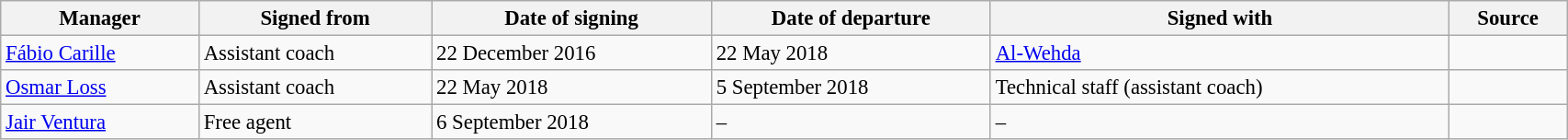<table class="wikitable sortable" style="width:90%; text-align:center; font-size:95%; text-align:left;">
<tr>
<th>Manager</th>
<th>Signed from</th>
<th>Date of signing</th>
<th>Date of departure</th>
<th>Signed with</th>
<th>Source</th>
</tr>
<tr>
<td> <a href='#'>Fábio Carille</a></td>
<td>Assistant coach</td>
<td>22 December 2016</td>
<td>22 May 2018</td>
<td> <a href='#'>Al-Wehda</a></td>
<td></td>
</tr>
<tr>
<td> <a href='#'>Osmar Loss</a></td>
<td>Assistant coach</td>
<td>22 May 2018</td>
<td>5 September 2018</td>
<td>Technical staff (assistant coach)</td>
<td></td>
</tr>
<tr>
<td> <a href='#'>Jair Ventura</a></td>
<td>Free agent</td>
<td>6 September 2018</td>
<td>–</td>
<td>–</td>
<td></td>
</tr>
</table>
